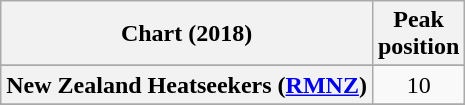<table class="wikitable sortable plainrowheaders" style="text-align:center">
<tr>
<th scope="col">Chart (2018)</th>
<th scope="col">Peak<br> position</th>
</tr>
<tr>
</tr>
<tr>
<th scope="row">New Zealand Heatseekers (<a href='#'>RMNZ</a>)</th>
<td>10</td>
</tr>
<tr>
</tr>
<tr>
</tr>
<tr>
</tr>
</table>
